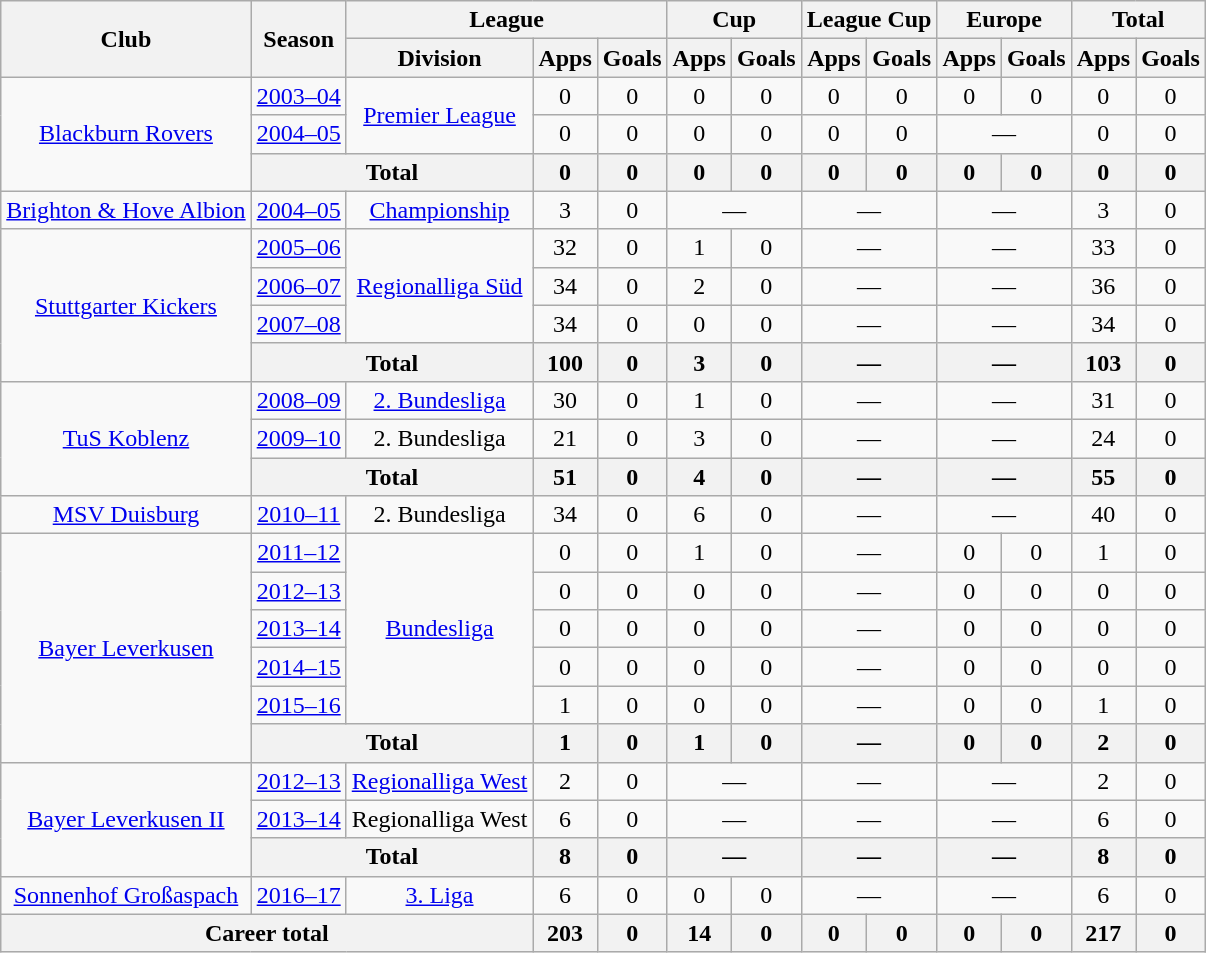<table class="wikitable" style="text-align: center">
<tr>
<th rowspan="2">Club</th>
<th rowspan="2">Season</th>
<th colspan="3">League</th>
<th colspan="2">Cup</th>
<th colspan="2">League Cup</th>
<th colspan="2">Europe</th>
<th colspan="2">Total</th>
</tr>
<tr>
<th>Division</th>
<th>Apps</th>
<th>Goals</th>
<th>Apps</th>
<th>Goals</th>
<th>Apps</th>
<th>Goals</th>
<th>Apps</th>
<th>Goals</th>
<th>Apps</th>
<th>Goals</th>
</tr>
<tr>
<td rowspan="3"><a href='#'>Blackburn Rovers</a></td>
<td><a href='#'>2003–04</a></td>
<td rowspan="2"><a href='#'>Premier League</a></td>
<td>0</td>
<td>0</td>
<td>0</td>
<td>0</td>
<td>0</td>
<td>0</td>
<td>0</td>
<td>0</td>
<td>0</td>
<td>0</td>
</tr>
<tr>
<td><a href='#'>2004–05</a></td>
<td>0</td>
<td>0</td>
<td>0</td>
<td>0</td>
<td>0</td>
<td>0</td>
<td colspan="2">—</td>
<td>0</td>
<td>0</td>
</tr>
<tr>
<th colspan="2">Total</th>
<th>0</th>
<th>0</th>
<th>0</th>
<th>0</th>
<th>0</th>
<th>0</th>
<th>0</th>
<th>0</th>
<th>0</th>
<th>0</th>
</tr>
<tr>
<td><a href='#'>Brighton & Hove Albion</a></td>
<td><a href='#'>2004–05</a></td>
<td><a href='#'>Championship</a></td>
<td>3</td>
<td>0</td>
<td colspan="2">—</td>
<td colspan="2">—</td>
<td colspan="2">—</td>
<td>3</td>
<td>0</td>
</tr>
<tr>
<td rowspan="4"><a href='#'>Stuttgarter Kickers</a></td>
<td><a href='#'>2005–06</a></td>
<td rowspan="3"><a href='#'>Regionalliga Süd</a></td>
<td>32</td>
<td>0</td>
<td>1</td>
<td>0</td>
<td colspan="2">—</td>
<td colspan="2">—</td>
<td>33</td>
<td>0</td>
</tr>
<tr>
<td><a href='#'>2006–07</a></td>
<td>34</td>
<td>0</td>
<td>2</td>
<td>0</td>
<td colspan="2">—</td>
<td colspan="2">—</td>
<td>36</td>
<td>0</td>
</tr>
<tr>
<td><a href='#'>2007–08</a></td>
<td>34</td>
<td>0</td>
<td>0</td>
<td>0</td>
<td colspan="2">—</td>
<td colspan="2">—</td>
<td>34</td>
<td>0</td>
</tr>
<tr>
<th colspan="2">Total</th>
<th>100</th>
<th>0</th>
<th>3</th>
<th>0</th>
<th colspan="2">—</th>
<th colspan="2">—</th>
<th>103</th>
<th>0</th>
</tr>
<tr>
<td rowspan="3"><a href='#'>TuS Koblenz</a></td>
<td><a href='#'>2008–09</a></td>
<td><a href='#'>2. Bundesliga</a></td>
<td>30</td>
<td>0</td>
<td>1</td>
<td>0</td>
<td colspan="2">—</td>
<td colspan="2">—</td>
<td>31</td>
<td>0</td>
</tr>
<tr>
<td><a href='#'>2009–10</a></td>
<td>2. Bundesliga</td>
<td>21</td>
<td>0</td>
<td>3</td>
<td>0</td>
<td colspan="2">—</td>
<td colspan="2">—</td>
<td>24</td>
<td>0</td>
</tr>
<tr>
<th colspan="2">Total</th>
<th>51</th>
<th>0</th>
<th>4</th>
<th>0</th>
<th colspan="2">—</th>
<th colspan="2">—</th>
<th>55</th>
<th>0</th>
</tr>
<tr>
<td><a href='#'>MSV Duisburg</a></td>
<td><a href='#'>2010–11</a></td>
<td>2. Bundesliga</td>
<td>34</td>
<td>0</td>
<td>6</td>
<td>0</td>
<td colspan="2">—</td>
<td colspan="2">—</td>
<td>40</td>
<td>0</td>
</tr>
<tr>
<td rowspan="6"><a href='#'>Bayer Leverkusen</a></td>
<td><a href='#'>2011–12</a></td>
<td rowspan="5"><a href='#'>Bundesliga</a></td>
<td>0</td>
<td>0</td>
<td>1</td>
<td>0</td>
<td colspan="2">—</td>
<td>0</td>
<td>0</td>
<td>1</td>
<td>0</td>
</tr>
<tr>
<td><a href='#'>2012–13</a></td>
<td>0</td>
<td>0</td>
<td>0</td>
<td>0</td>
<td colspan="2">—</td>
<td>0</td>
<td>0</td>
<td>0</td>
<td>0</td>
</tr>
<tr>
<td><a href='#'>2013–14</a></td>
<td>0</td>
<td>0</td>
<td>0</td>
<td>0</td>
<td colspan="2">—</td>
<td>0</td>
<td>0</td>
<td>0</td>
<td>0</td>
</tr>
<tr>
<td><a href='#'>2014–15</a></td>
<td>0</td>
<td>0</td>
<td>0</td>
<td>0</td>
<td colspan="2">—</td>
<td>0</td>
<td>0</td>
<td>0</td>
<td>0</td>
</tr>
<tr>
<td><a href='#'>2015–16</a></td>
<td>1</td>
<td>0</td>
<td>0</td>
<td>0</td>
<td colspan="2">—</td>
<td>0</td>
<td>0</td>
<td>1</td>
<td>0</td>
</tr>
<tr>
<th colspan="2">Total</th>
<th>1</th>
<th>0</th>
<th>1</th>
<th>0</th>
<th colspan="2">—</th>
<th>0</th>
<th>0</th>
<th>2</th>
<th>0</th>
</tr>
<tr>
<td rowspan="3"><a href='#'>Bayer Leverkusen II</a></td>
<td><a href='#'>2012–13</a></td>
<td><a href='#'>Regionalliga West</a></td>
<td>2</td>
<td>0</td>
<td colspan="2">—</td>
<td colspan="2">—</td>
<td colspan="2">—</td>
<td>2</td>
<td>0</td>
</tr>
<tr>
<td><a href='#'>2013–14</a></td>
<td>Regionalliga West</td>
<td>6</td>
<td>0</td>
<td colspan="2">—</td>
<td colspan="2">—</td>
<td colspan="2">—</td>
<td>6</td>
<td>0</td>
</tr>
<tr>
<th colspan="2">Total</th>
<th>8</th>
<th>0</th>
<th colspan="2">—</th>
<th colspan="2">—</th>
<th colspan="2">—</th>
<th>8</th>
<th>0</th>
</tr>
<tr>
<td><a href='#'>Sonnenhof Großaspach</a></td>
<td><a href='#'>2016–17</a></td>
<td><a href='#'>3. Liga</a></td>
<td>6</td>
<td>0</td>
<td>0</td>
<td>0</td>
<td colspan="2">—</td>
<td colspan="2">—</td>
<td>6</td>
<td>0</td>
</tr>
<tr>
<th colspan="3">Career total</th>
<th>203</th>
<th>0</th>
<th>14</th>
<th>0</th>
<th>0</th>
<th>0</th>
<th>0</th>
<th>0</th>
<th>217</th>
<th>0</th>
</tr>
</table>
